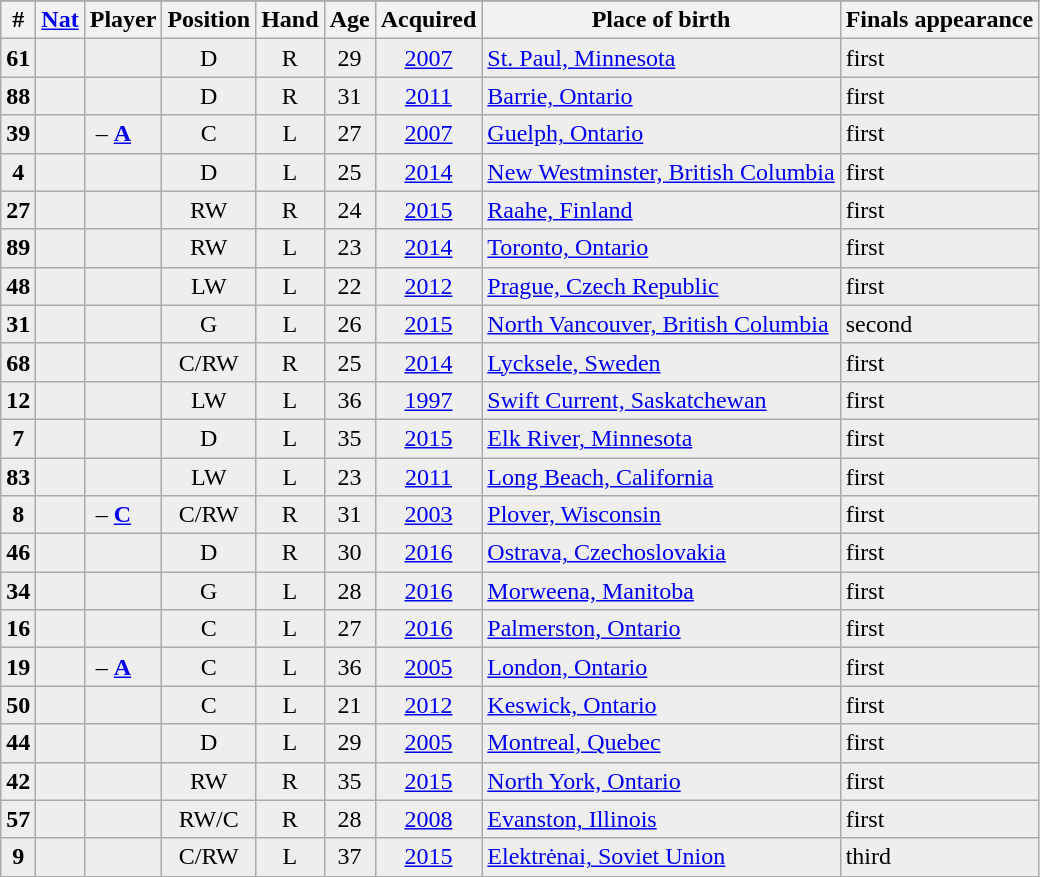<table class="sortable wikitable">
<tr style="text-align:center;">
</tr>
<tr style="background:#dddddd;">
<th>#</th>
<th><a href='#'>Nat</a></th>
<th>Player</th>
<th>Position</th>
<th>Hand</th>
<th>Age</th>
<th>Acquired</th>
<th class="unsortable">Place of birth</th>
<th class="unsortable">Finals appearance</th>
</tr>
<tr style="background:#eeeeee; text-align:center">
<td><strong>61</strong></td>
<td></td>
<td align="left"></td>
<td>D</td>
<td>R</td>
<td>29</td>
<td><a href='#'>2007</a></td>
<td align="left"><a href='#'>St. Paul, Minnesota</a></td>
<td align="left">first</td>
</tr>
<tr style="background:#eeeeee; text-align:center">
<td><strong>88</strong></td>
<td></td>
<td align="left"></td>
<td>D</td>
<td>R</td>
<td>31</td>
<td><a href='#'>2011</a></td>
<td align="left"><a href='#'>Barrie, Ontario</a></td>
<td align="left">first</td>
</tr>
<tr style="background:#eeeeee; text-align:center">
<td><strong>39</strong></td>
<td></td>
<td align="left"> – <strong><a href='#'>A</a></strong></td>
<td>C</td>
<td>L</td>
<td>27</td>
<td><a href='#'>2007</a></td>
<td align="left"><a href='#'>Guelph, Ontario</a></td>
<td align="left">first</td>
</tr>
<tr style="background:#eeeeee; text-align:center">
<td><strong>4</strong></td>
<td></td>
<td align="left"></td>
<td>D</td>
<td>L</td>
<td>25</td>
<td><a href='#'>2014</a></td>
<td align="left"><a href='#'>New Westminster, British Columbia</a></td>
<td align="left">first</td>
</tr>
<tr style="background:#eeeeee; text-align:center">
<td><strong>27</strong></td>
<td></td>
<td align="left"></td>
<td>RW</td>
<td>R</td>
<td>24</td>
<td><a href='#'>2015</a></td>
<td align="left"><a href='#'>Raahe, Finland</a></td>
<td align="left">first</td>
</tr>
<tr style="background:#eeeeee; text-align:center">
<td><strong>89</strong></td>
<td></td>
<td scope="row" style="text-align:left;"></td>
<td>RW</td>
<td>L</td>
<td>23</td>
<td><a href='#'>2014</a></td>
<td style="text-align:left;"><a href='#'>Toronto, Ontario</a></td>
<td align="left">first</td>
</tr>
<tr style="background:#eeeeee; text-align:center">
<td><strong>48</strong></td>
<td></td>
<td align="left"></td>
<td>LW</td>
<td>L</td>
<td>22</td>
<td><a href='#'>2012</a></td>
<td align="left"><a href='#'>Prague, Czech Republic</a></td>
<td align="left">first</td>
</tr>
<tr style="background:#eeeeee; text-align:center">
<td><strong>31</strong></td>
<td></td>
<td align="left"></td>
<td>G</td>
<td>L</td>
<td>26</td>
<td><a href='#'>2015</a></td>
<td align="left"><a href='#'>North Vancouver, British Columbia</a></td>
<td align="left">second </td>
</tr>
<tr style="background:#eeeeee; text-align:center">
<td><strong>68</strong></td>
<td></td>
<td align="left"></td>
<td>C/RW</td>
<td>R</td>
<td>25</td>
<td><a href='#'>2014</a></td>
<td align="left"><a href='#'>Lycksele, Sweden</a></td>
<td align="left">first</td>
</tr>
<tr style="background:#eeeeee; text-align:center">
<td><strong>12</strong></td>
<td></td>
<td align="left"></td>
<td>LW</td>
<td>L</td>
<td>36</td>
<td><a href='#'>1997</a></td>
<td align="left"><a href='#'>Swift Current, Saskatchewan</a></td>
<td align="left">first</td>
</tr>
<tr style="background:#eeeeee; text-align:center">
<td><strong>7</strong></td>
<td></td>
<td align="left"></td>
<td>D</td>
<td>L</td>
<td>35</td>
<td><a href='#'>2015</a></td>
<td align="left"><a href='#'>Elk River, Minnesota</a></td>
<td align="left">first</td>
</tr>
<tr style="background:#eeeeee; text-align:center">
<td><strong>83</strong></td>
<td></td>
<td align="left"></td>
<td>LW</td>
<td>L</td>
<td>23</td>
<td><a href='#'>2011</a></td>
<td align="left"><a href='#'>Long Beach, California</a></td>
<td align="left">first</td>
</tr>
<tr style="background:#eeeeee; text-align:center">
<td><strong>8</strong></td>
<td></td>
<td align="left"> – <strong><a href='#'>C</a></strong></td>
<td>C/RW</td>
<td>R</td>
<td>31</td>
<td><a href='#'>2003</a></td>
<td align="left"><a href='#'>Plover, Wisconsin</a></td>
<td align="left">first</td>
</tr>
<tr style="background:#eeeeee; text-align:center">
<td><strong>46</strong></td>
<td></td>
<td align="left"></td>
<td>D</td>
<td>R</td>
<td>30</td>
<td><a href='#'>2016</a></td>
<td align="left"><a href='#'>Ostrava, Czechoslovakia</a></td>
<td align="left">first</td>
</tr>
<tr style="background:#eeeeee; text-align:center">
<td><strong>34</strong></td>
<td></td>
<td align="left"></td>
<td>G</td>
<td>L</td>
<td>28</td>
<td><a href='#'>2016</a></td>
<td align="left"><a href='#'>Morweena, Manitoba</a></td>
<td align="left">first</td>
</tr>
<tr style="background:#eeeeee; text-align:center">
<td><strong>16</strong></td>
<td></td>
<td align="left"></td>
<td>C</td>
<td>L</td>
<td>27</td>
<td><a href='#'>2016</a></td>
<td align="left"><a href='#'>Palmerston, Ontario</a></td>
<td align="left">first</td>
</tr>
<tr style="background:#eeeeee; text-align:center">
<td><strong>19</strong></td>
<td></td>
<td align="left"> – <strong><a href='#'>A</a></strong></td>
<td>C</td>
<td>L</td>
<td>36</td>
<td><a href='#'>2005</a></td>
<td align="left"><a href='#'>London, Ontario</a></td>
<td align="left">first</td>
</tr>
<tr style="background:#eeeeee; text-align:center">
<td><strong>50</strong></td>
<td></td>
<td align="left"></td>
<td>C</td>
<td>L</td>
<td>21</td>
<td><a href='#'>2012</a></td>
<td align="left"><a href='#'>Keswick, Ontario</a></td>
<td align="left">first</td>
</tr>
<tr style="background:#eeeeee; text-align:center">
<td><strong>44</strong></td>
<td></td>
<td align="left"></td>
<td>D</td>
<td>L</td>
<td>29</td>
<td><a href='#'>2005</a></td>
<td align="left"><a href='#'>Montreal, Quebec</a></td>
<td align="left">first</td>
</tr>
<tr style="background:#eeeeee; text-align:center">
<td><strong>42</strong></td>
<td></td>
<td align="left"></td>
<td>RW</td>
<td>R</td>
<td>35</td>
<td><a href='#'>2015</a></td>
<td align="left"><a href='#'>North York, Ontario</a></td>
<td align="left">first</td>
</tr>
<tr style="background:#eeeeee; text-align:center">
<td><strong>57</strong></td>
<td></td>
<td align="left"></td>
<td>RW/C</td>
<td>R</td>
<td>28</td>
<td><a href='#'>2008</a></td>
<td align="left"><a href='#'>Evanston, Illinois</a></td>
<td align="left">first</td>
</tr>
<tr style="background:#eeeeee; text-align:center">
<td><strong>9</strong></td>
<td></td>
<td align="left"></td>
<td>C/RW</td>
<td>L</td>
<td>37</td>
<td><a href='#'>2015</a></td>
<td align="left"><a href='#'>Elektrėnai, Soviet Union</a></td>
<td align="left">third </td>
</tr>
</table>
